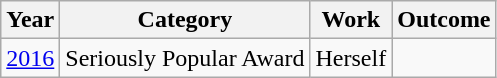<table class="wikitable Sortable">
<tr>
<th>Year</th>
<th>Category</th>
<th>Work</th>
<th>Outcome</th>
</tr>
<tr>
<td><a href='#'>2016</a></td>
<td>Seriously Popular Award</td>
<td>Herself</td>
<td></td>
</tr>
</table>
